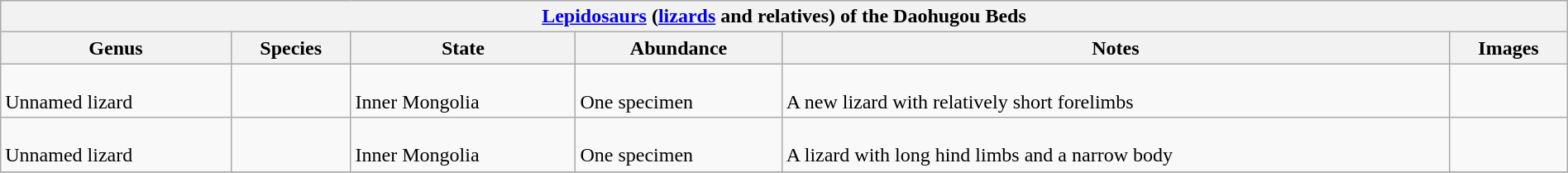<table class="wikitable" align="center" width="100%">
<tr>
<th colspan="6" align="center"><strong><a href='#'>Lepidosaurs</a> (<a href='#'>lizards</a> and relatives) of the Daohugou Beds</strong></th>
</tr>
<tr>
<th>Genus</th>
<th>Species</th>
<th>State</th>
<th>Abundance</th>
<th>Notes</th>
<th>Images</th>
</tr>
<tr>
<td><br>Unnamed lizard</td>
<td></td>
<td><br>Inner Mongolia</td>
<td><br>One specimen</td>
<td><br>A new lizard with relatively short forelimbs</td>
<td></td>
</tr>
<tr>
<td><br>Unnamed lizard</td>
<td></td>
<td><br>Inner Mongolia</td>
<td><br>One specimen</td>
<td><br>A lizard with long hind limbs and a narrow body</td>
<td></td>
</tr>
<tr>
</tr>
</table>
